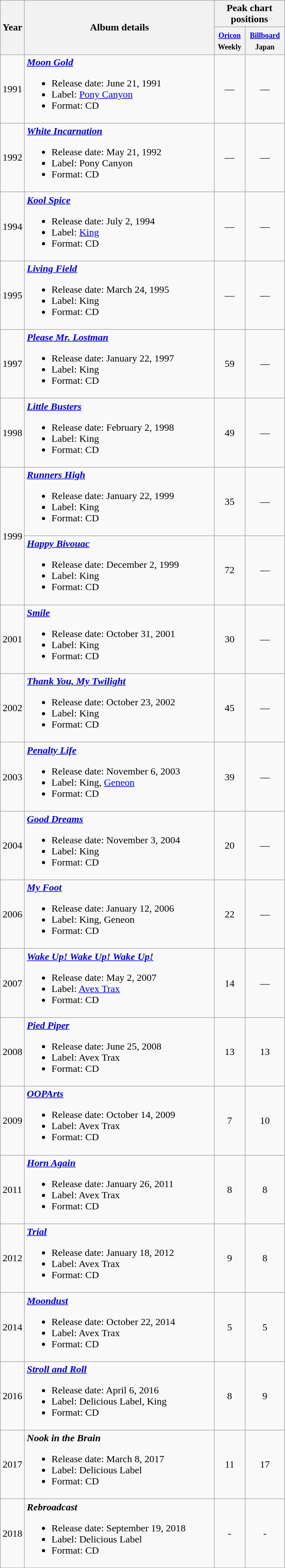<table class="wikitable">
<tr>
<th rowspan="2" width="1">Year</th>
<th rowspan="2" width="300">Album details</th>
<th colspan="2">Peak chart positions</th>
</tr>
<tr>
<th style="width:3em;font-size:90%;line-height:1.3"><small><a href='#'>Oricon</a><br>Weekly</small></th>
<th style="width:4em;font-size:90%;line-height:1.3"><small><a href='#'>Billboard</a><br>Japan</small></th>
</tr>
<tr>
<td>1991</td>
<td><strong><em><a href='#'>Moon Gold</a></em></strong><br><ul><li>Release date: June 21, 1991</li><li>Label: <a href='#'>Pony Canyon</a></li><li>Format: CD</li></ul></td>
<td style="text-align:center">—</td>
<td style="text-align:center">—</td>
</tr>
<tr>
<td>1992</td>
<td><strong><em><a href='#'>White Incarnation</a></em></strong><br><ul><li>Release date: May 21, 1992</li><li>Label: Pony Canyon</li><li>Format: CD</li></ul></td>
<td style="text-align:center">—</td>
<td style="text-align:center">—</td>
</tr>
<tr>
<td>1994</td>
<td><strong><em><a href='#'>Kool Spice</a></em></strong><br><ul><li>Release date: July 2, 1994</li><li>Label: <a href='#'>King</a></li><li>Format: CD</li></ul></td>
<td style="text-align:center">—</td>
<td style="text-align:center">—</td>
</tr>
<tr>
<td>1995</td>
<td><strong><em><a href='#'>Living Field</a></em></strong><br><ul><li>Release date: March 24, 1995</li><li>Label: King</li><li>Format: CD</li></ul></td>
<td style="text-align:center">—</td>
<td style="text-align:center">—</td>
</tr>
<tr>
<td>1997</td>
<td><strong><em><a href='#'>Please Mr. Lostman</a></em></strong><br><ul><li>Release date: January 22, 1997</li><li>Label: King</li><li>Format: CD</li></ul></td>
<td style="text-align:center">59</td>
<td style="text-align:center">—</td>
</tr>
<tr>
<td>1998</td>
<td><strong><em><a href='#'>Little Busters</a></em></strong><br><ul><li>Release date: February 2, 1998</li><li>Label: King</li><li>Format: CD</li></ul></td>
<td style="text-align:center">49</td>
<td style="text-align:center">—</td>
</tr>
<tr>
<td rowspan="2">1999</td>
<td><strong><em><a href='#'>Runners High</a></em></strong><br><ul><li>Release date: January 22, 1999</li><li>Label: King</li><li>Format: CD</li></ul></td>
<td style="text-align:center">35</td>
<td style="text-align:center">—</td>
</tr>
<tr>
<td><strong><em><a href='#'>Happy Bivouac</a></em></strong><br><ul><li>Release date: December 2, 1999</li><li>Label: King</li><li>Format: CD</li></ul></td>
<td style="text-align:center">72</td>
<td style="text-align:center">—</td>
</tr>
<tr>
<td>2001</td>
<td><strong><em><a href='#'>Smile</a></em></strong><br><ul><li>Release date: October 31, 2001</li><li>Label: King</li><li>Format: CD</li></ul></td>
<td style="text-align:center">30</td>
<td style="text-align:center">—</td>
</tr>
<tr>
<td>2002</td>
<td><strong><em><a href='#'>Thank You, My Twilight</a></em></strong><br><ul><li>Release date: October 23, 2002</li><li>Label: King</li><li>Format: CD</li></ul></td>
<td style="text-align:center">45</td>
<td style="text-align:center">—</td>
</tr>
<tr>
<td>2003</td>
<td><strong><em><a href='#'>Penalty Life</a></em></strong><br><ul><li>Release date: November 6, 2003</li><li>Label: King, <a href='#'>Geneon</a></li><li>Format: CD</li></ul></td>
<td style="text-align:center">39</td>
<td style="text-align:center">—</td>
</tr>
<tr>
<td>2004</td>
<td><strong><em><a href='#'>Good Dreams</a></em></strong><br><ul><li>Release date: November 3, 2004</li><li>Label: King</li><li>Format: CD</li></ul></td>
<td style="text-align:center">20</td>
<td style="text-align:center">—</td>
</tr>
<tr>
<td>2006</td>
<td><strong><em><a href='#'>My Foot</a></em></strong><br><ul><li>Release date: January 12, 2006</li><li>Label: King, Geneon</li><li>Format: CD</li></ul></td>
<td style="text-align:center">22</td>
<td style="text-align:center">—</td>
</tr>
<tr>
<td>2007</td>
<td><strong><em><a href='#'>Wake Up! Wake Up! Wake Up!</a></em></strong><br><ul><li>Release date: May 2, 2007</li><li>Label: <a href='#'>Avex Trax</a></li><li>Format: CD</li></ul></td>
<td style="text-align:center">14</td>
<td style="text-align:center">—</td>
</tr>
<tr>
<td>2008</td>
<td><strong><em><a href='#'>Pied Piper</a></em></strong><br><ul><li>Release date: June 25, 2008</li><li>Label: Avex Trax</li><li>Format: CD</li></ul></td>
<td style="text-align:center">13</td>
<td style="text-align:center">13</td>
</tr>
<tr>
<td>2009</td>
<td><strong><em><a href='#'>OOPArts</a></em></strong><br><ul><li>Release date: October 14, 2009</li><li>Label: Avex Trax</li><li>Format: CD</li></ul></td>
<td style="text-align:center">7</td>
<td style="text-align:center">10</td>
</tr>
<tr>
<td>2011</td>
<td><strong><em><a href='#'>Horn Again</a></em></strong><br><ul><li>Release date: January 26, 2011</li><li>Label: Avex Trax</li><li>Format: CD</li></ul></td>
<td style="text-align:center">8</td>
<td style="text-align:center">8</td>
</tr>
<tr>
<td>2012</td>
<td><strong><em><a href='#'>Trial</a></em></strong><br><ul><li>Release date: January 18, 2012</li><li>Label: Avex Trax</li><li>Format: CD</li></ul></td>
<td style="text-align:center">9</td>
<td style="text-align:center">8</td>
</tr>
<tr>
<td>2014</td>
<td><strong><em><a href='#'>Moondust</a></em></strong><br><ul><li>Release date: October 22, 2014</li><li>Label: Avex Trax</li><li>Format: CD</li></ul></td>
<td style="text-align:center">5</td>
<td style="text-align:center">5</td>
</tr>
<tr>
<td>2016</td>
<td><strong><em><a href='#'>Stroll and Roll</a></em></strong><br><ul><li>Release date: April 6, 2016</li><li>Label: Delicious Label, King</li><li>Format: CD</li></ul></td>
<td style="text-align:center">8</td>
<td style="text-align:center">9</td>
</tr>
<tr>
<td>2017</td>
<td><strong><em>Nook in the Brain</em></strong><br><ul><li>Release date: March 8, 2017</li><li>Label: Delicious Label</li><li>Format: CD</li></ul></td>
<td style="text-align:center">11</td>
<td style="text-align:center">17</td>
</tr>
<tr>
<td>2018</td>
<td><strong><em>Rebroadcast</em></strong><br><ul><li>Release date: September 19, 2018</li><li>Label: Delicious Label</li><li>Format: CD</li></ul></td>
<td style="text-align:center">-</td>
<td style="text-align:center">-</td>
</tr>
</table>
